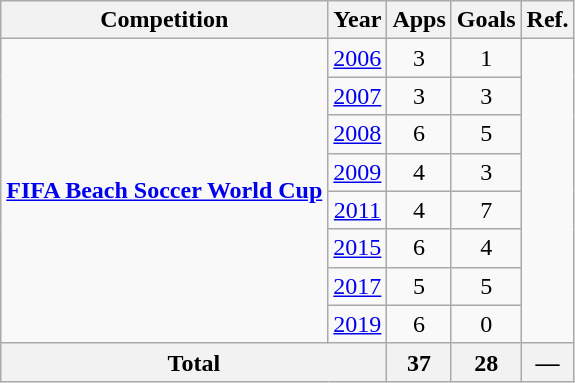<table class="wikitable" style="text-align:center;">
<tr>
<th>Competition</th>
<th>Year</th>
<th>Apps</th>
<th>Goals</th>
<th>Ref.</th>
</tr>
<tr>
<td rowspan="8"><strong><a href='#'>FIFA Beach Soccer World Cup</a></strong></td>
<td> <a href='#'>2006</a></td>
<td>3</td>
<td>1</td>
<td rowspan=8></td>
</tr>
<tr>
<td> <a href='#'>2007</a></td>
<td>3</td>
<td>3</td>
</tr>
<tr>
<td> <a href='#'>2008</a></td>
<td>6</td>
<td>5</td>
</tr>
<tr>
<td> <a href='#'>2009</a></td>
<td>4</td>
<td>3</td>
</tr>
<tr>
<td> <a href='#'>2011</a></td>
<td>4</td>
<td>7</td>
</tr>
<tr>
<td> <a href='#'>2015</a></td>
<td>6</td>
<td>4</td>
</tr>
<tr>
<td> <a href='#'>2017</a></td>
<td>5</td>
<td>5</td>
</tr>
<tr>
<td> <a href='#'>2019</a></td>
<td>6</td>
<td>0</td>
</tr>
<tr>
<th colspan=2>Total</th>
<th>37</th>
<th>28</th>
<th>—</th>
</tr>
</table>
